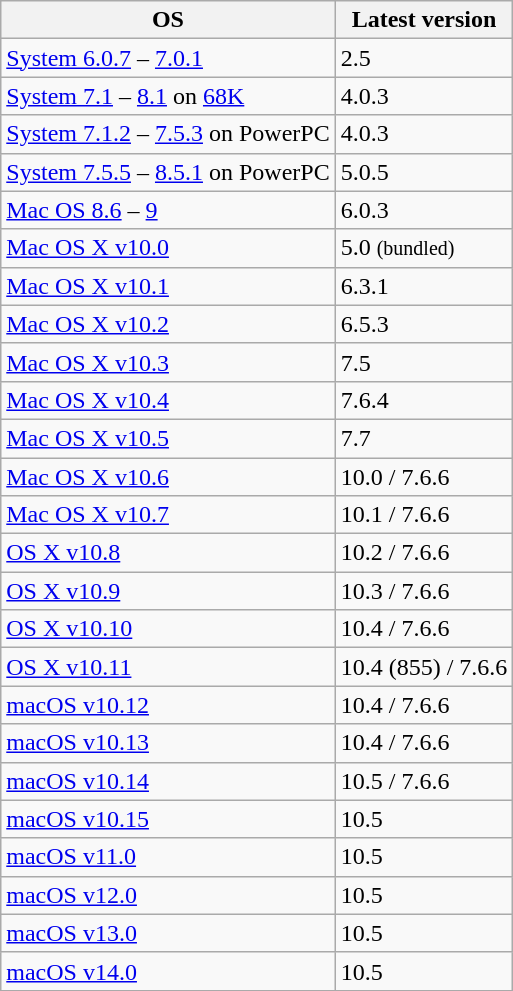<table class ="wikitable">
<tr>
<th>OS</th>
<th>Latest version</th>
</tr>
<tr>
<td><a href='#'>System 6.0.7</a> – <a href='#'>7.0.1</a></td>
<td>2.5</td>
</tr>
<tr>
<td><a href='#'>System 7.1</a> – <a href='#'>8.1</a> on <a href='#'>68K</a></td>
<td>4.0.3</td>
</tr>
<tr>
<td><a href='#'>System 7.1.2</a> – <a href='#'>7.5.3</a> on PowerPC</td>
<td>4.0.3</td>
</tr>
<tr>
<td><a href='#'>System 7.5.5</a> – <a href='#'>8.5.1</a> on PowerPC</td>
<td>5.0.5</td>
</tr>
<tr>
<td><a href='#'>Mac OS 8.6</a> – <a href='#'>9</a></td>
<td>6.0.3</td>
</tr>
<tr>
<td><a href='#'>Mac OS X v10.0</a></td>
<td>5.0 <small>(bundled)</small></td>
</tr>
<tr>
<td><a href='#'>Mac OS X v10.1</a></td>
<td>6.3.1</td>
</tr>
<tr>
<td><a href='#'>Mac OS X v10.2</a></td>
<td>6.5.3</td>
</tr>
<tr>
<td><a href='#'>Mac OS X v10.3</a></td>
<td>7.5</td>
</tr>
<tr>
<td><a href='#'>Mac OS X v10.4</a></td>
<td>7.6.4</td>
</tr>
<tr>
<td><a href='#'>Mac OS X v10.5</a></td>
<td>7.7</td>
</tr>
<tr>
<td><a href='#'>Mac OS X v10.6</a></td>
<td>10.0 / 7.6.6 </td>
</tr>
<tr>
<td><a href='#'>Mac OS X v10.7</a></td>
<td>10.1 / 7.6.6 </td>
</tr>
<tr>
<td><a href='#'>OS X v10.8</a></td>
<td>10.2 / 7.6.6 </td>
</tr>
<tr>
<td><a href='#'>OS X v10.9</a></td>
<td>10.3 / 7.6.6 </td>
</tr>
<tr>
<td><a href='#'>OS X v10.10</a></td>
<td>10.4 / 7.6.6 </td>
</tr>
<tr>
<td><a href='#'>OS X v10.11</a></td>
<td>10.4 (855) / 7.6.6 </td>
</tr>
<tr>
<td><a href='#'>macOS v10.12</a></td>
<td>10.4 / 7.6.6 </td>
</tr>
<tr>
<td><a href='#'>macOS v10.13</a></td>
<td>10.4 / 7.6.6 </td>
</tr>
<tr>
<td><a href='#'>macOS v10.14</a></td>
<td>10.5 / 7.6.6 </td>
</tr>
<tr>
<td><a href='#'>macOS v10.15</a></td>
<td>10.5</td>
</tr>
<tr>
<td><a href='#'>macOS v11.0</a></td>
<td>10.5</td>
</tr>
<tr>
<td><a href='#'>macOS v12.0</a></td>
<td>10.5</td>
</tr>
<tr>
<td><a href='#'>macOS v13.0</a></td>
<td>10.5</td>
</tr>
<tr>
<td><a href='#'>macOS v14.0</a></td>
<td>10.5</td>
</tr>
</table>
